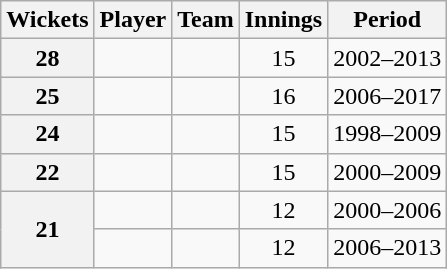<table class="wikitable">
<tr>
<th>Wickets</th>
<th>Player</th>
<th>Team</th>
<th>Innings</th>
<th>Period</th>
</tr>
<tr>
<th>28</th>
<td></td>
<td></td>
<td align=center>15</td>
<td>2002–2013</td>
</tr>
<tr>
<th>25</th>
<td></td>
<td></td>
<td align="center">16</td>
<td>2006–2017</td>
</tr>
<tr>
<th>24</th>
<td></td>
<td></td>
<td align=center>15</td>
<td>1998–2009</td>
</tr>
<tr>
<th>22</th>
<td></td>
<td></td>
<td align=center>15</td>
<td>2000–2009</td>
</tr>
<tr>
<th rowspan=2>21</th>
<td></td>
<td></td>
<td align=center>12</td>
<td>2000–2006</td>
</tr>
<tr>
<td></td>
<td></td>
<td align=center>12</td>
<td>2006–2013</td>
</tr>
</table>
